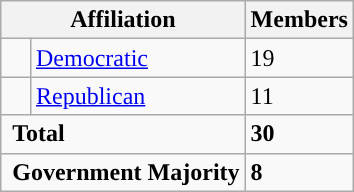<table class="wikitable">
<tr>
<th colspan="2">Affiliation</th>
<th>Members</th>
</tr>
<tr>
<td style="background-color:"> </td>
<td><a href='#'>Democratic</a></td>
<td>19</td>
</tr>
<tr>
<td style="background-color:"> </td>
<td><a href='#'>Republican</a></td>
<td>11</td>
</tr>
<tr>
<td colspan="2" rowspan="1"> <strong>Total</strong></td>
<td><strong>30</strong></td>
</tr>
<tr>
<td colspan="2" rowspan="1"> <strong>Government Majority</strong></td>
<td><strong>8</strong></td>
</tr>
</table>
